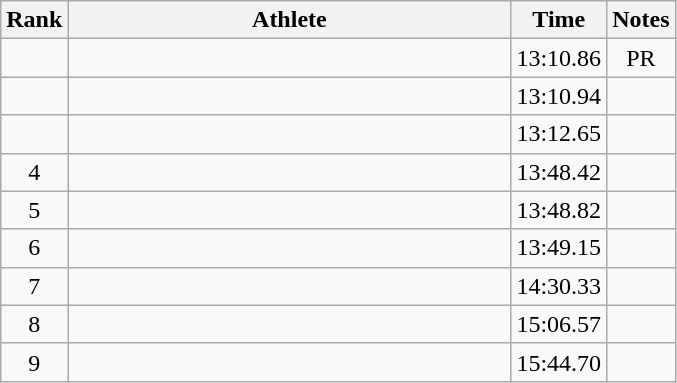<table class="wikitable" style="text-align:center">
<tr>
<th>Rank</th>
<th Style="width:18em">Athlete</th>
<th>Time</th>
<th>Notes</th>
</tr>
<tr>
<td></td>
<td style="text-align:left"></td>
<td>13:10.86</td>
<td>PR</td>
</tr>
<tr>
<td></td>
<td style="text-align:left"></td>
<td>13:10.94</td>
<td></td>
</tr>
<tr>
<td></td>
<td style="text-align:left"></td>
<td>13:12.65</td>
<td></td>
</tr>
<tr>
<td>4</td>
<td style="text-align:left"></td>
<td>13:48.42</td>
<td></td>
</tr>
<tr>
<td>5</td>
<td style="text-align:left"></td>
<td>13:48.82</td>
<td></td>
</tr>
<tr>
<td>6</td>
<td style="text-align:left"></td>
<td>13:49.15</td>
<td></td>
</tr>
<tr>
<td>7</td>
<td style="text-align:left"></td>
<td>14:30.33</td>
<td></td>
</tr>
<tr>
<td>8</td>
<td style="text-align:left"></td>
<td>15:06.57</td>
<td></td>
</tr>
<tr>
<td>9</td>
<td style="text-align:left"></td>
<td>15:44.70</td>
<td></td>
</tr>
</table>
